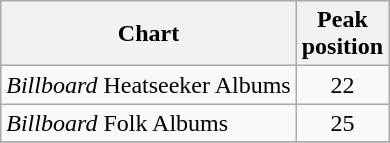<table class="wikitable">
<tr>
<th>Chart</th>
<th>Peak<br>position</th>
</tr>
<tr>
<td><em>Billboard</em> Heatseeker Albums</td>
<td align="center">22</td>
</tr>
<tr>
<td><em>Billboard</em> Folk Albums</td>
<td align="center">25</td>
</tr>
<tr>
</tr>
</table>
